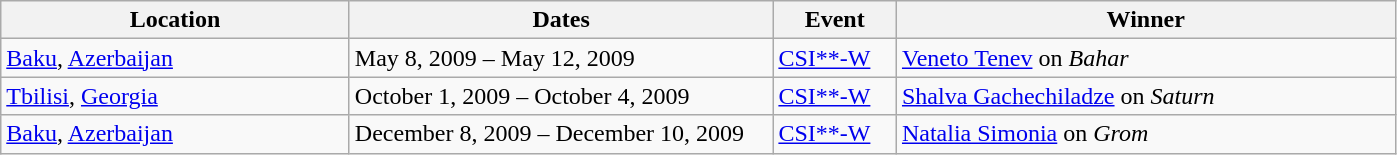<table class="wikitable">
<tr>
<th width=225>Location</th>
<th width=275>Dates</th>
<th width=75>Event</th>
<th width=325>Winner</th>
</tr>
<tr>
<td> <a href='#'>Baku</a>, <a href='#'>Azerbaijan</a></td>
<td>May 8, 2009 – May 12, 2009</td>
<td><a href='#'>CSI**-W</a></td>
<td> <a href='#'>Veneto Tenev</a> on <em>Bahar</em></td>
</tr>
<tr>
<td> <a href='#'>Tbilisi</a>, <a href='#'>Georgia</a></td>
<td>October 1, 2009 – October 4, 2009</td>
<td><a href='#'>CSI**-W</a></td>
<td> <a href='#'>Shalva Gachechiladze</a> on <em>Saturn</em></td>
</tr>
<tr>
<td> <a href='#'>Baku</a>, <a href='#'>Azerbaijan</a></td>
<td>December 8, 2009 – December 10, 2009</td>
<td><a href='#'>CSI**-W</a></td>
<td> <a href='#'>Natalia Simonia</a> on <em>Grom</em></td>
</tr>
</table>
